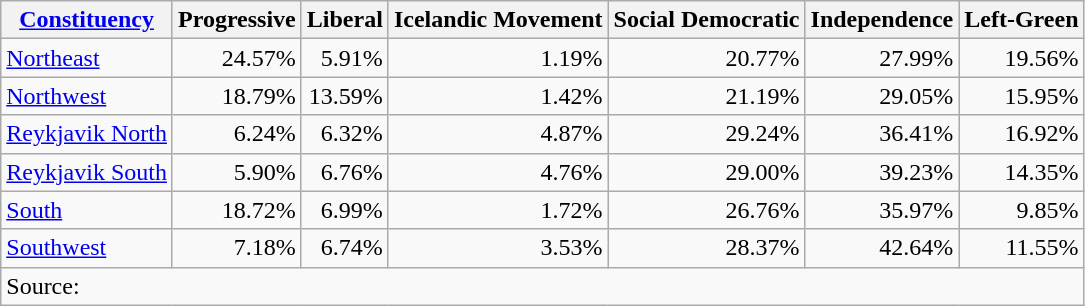<table class="wikitable sortable" style="text-align:right">
<tr>
<th><a href='#'>Constituency</a></th>
<th>Progressive</th>
<th>Liberal</th>
<th>Icelandic Movement</th>
<th>Social Democratic</th>
<th>Independence</th>
<th>Left-Green</th>
</tr>
<tr>
<td align=left><a href='#'>Northeast</a></td>
<td>24.57%</td>
<td>5.91%</td>
<td>1.19%</td>
<td>20.77%</td>
<td>27.99%</td>
<td>19.56%</td>
</tr>
<tr>
<td align=left><a href='#'>Northwest</a></td>
<td>18.79%</td>
<td>13.59%</td>
<td>1.42%</td>
<td>21.19%</td>
<td>29.05%</td>
<td>15.95%</td>
</tr>
<tr>
<td align=left><a href='#'>Reykjavik North</a></td>
<td>6.24%</td>
<td>6.32%</td>
<td>4.87%</td>
<td>29.24%</td>
<td>36.41%</td>
<td>16.92%</td>
</tr>
<tr>
<td align=left><a href='#'>Reykjavik South</a></td>
<td>5.90%</td>
<td>6.76%</td>
<td>4.76%</td>
<td>29.00%</td>
<td>39.23%</td>
<td>14.35%</td>
</tr>
<tr>
<td align=left><a href='#'>South</a></td>
<td>18.72%</td>
<td>6.99%</td>
<td>1.72%</td>
<td>26.76%</td>
<td>35.97%</td>
<td>9.85%</td>
</tr>
<tr>
<td align=left><a href='#'>Southwest</a></td>
<td>7.18%</td>
<td>6.74%</td>
<td>3.53%</td>
<td>28.37%</td>
<td>42.64%</td>
<td>11.55%</td>
</tr>
<tr class=sortbottom>
<td align=left colspan="7">Source: </td>
</tr>
</table>
